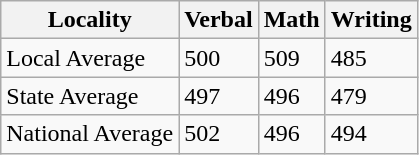<table class="wikitable" border="1">
<tr>
<th>Locality</th>
<th>Verbal</th>
<th>Math</th>
<th>Writing</th>
</tr>
<tr>
<td>Local Average</td>
<td>500</td>
<td>509</td>
<td>485</td>
</tr>
<tr>
<td>State Average</td>
<td>497</td>
<td>496</td>
<td>479</td>
</tr>
<tr>
<td>National Average</td>
<td>502</td>
<td>496</td>
<td>494</td>
</tr>
</table>
